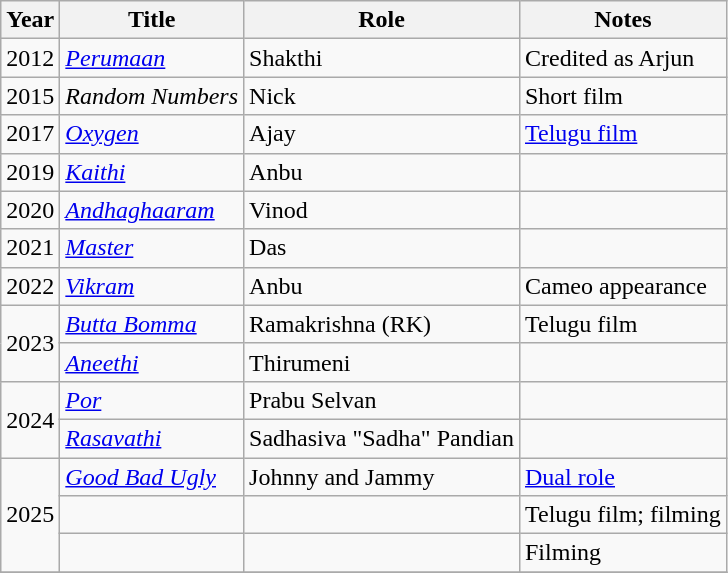<table class="wikitable sortable">
<tr>
<th scope="col">Year</th>
<th scope="col">Title</th>
<th scope="col">Role</th>
<th class="unsortable" scope="col">Notes</th>
</tr>
<tr>
<td>2012</td>
<td><em><a href='#'>Perumaan</a></em></td>
<td>Shakthi</td>
<td>Credited as Arjun</td>
</tr>
<tr>
<td>2015</td>
<td><em>Random Numbers</em></td>
<td>Nick</td>
<td>Short film</td>
</tr>
<tr>
<td>2017</td>
<td><em><a href='#'>Oxygen</a></em></td>
<td>Ajay</td>
<td><a href='#'>Telugu film</a></td>
</tr>
<tr>
<td>2019</td>
<td><em><a href='#'>Kaithi</a></em></td>
<td>Anbu</td>
<td></td>
</tr>
<tr>
<td>2020</td>
<td><em><a href='#'>Andhaghaaram</a></em></td>
<td>Vinod</td>
<td></td>
</tr>
<tr>
<td>2021</td>
<td><em><a href='#'>Master</a></em></td>
<td>Das</td>
<td></td>
</tr>
<tr>
<td>2022</td>
<td><em><a href='#'>Vikram</a></em></td>
<td>Anbu</td>
<td>Cameo appearance</td>
</tr>
<tr>
<td rowspan="2">2023</td>
<td><em><a href='#'>Butta Bomma</a></em></td>
<td>Ramakrishna (RK)</td>
<td>Telugu film</td>
</tr>
<tr>
<td><em><a href='#'>Aneethi</a></em></td>
<td>Thirumeni</td>
<td></td>
</tr>
<tr>
<td rowspan=2>2024</td>
<td><em><a href='#'>Por</a></em></td>
<td>Prabu Selvan</td>
<td></td>
</tr>
<tr>
<td><em><a href='#'>Rasavathi</a></em></td>
<td>Sadhasiva "Sadha" Pandian</td>
<td></td>
</tr>
<tr>
<td rowspan="3">2025</td>
<td><em><a href='#'>Good Bad Ugly</a></em></td>
<td>Johnny and Jammy</td>
<td><a href='#'>Dual role</a></td>
</tr>
<tr>
<td></td>
<td></td>
<td>Telugu film; filming</td>
</tr>
<tr>
<td></td>
<td></td>
<td>Filming</td>
</tr>
<tr>
</tr>
</table>
